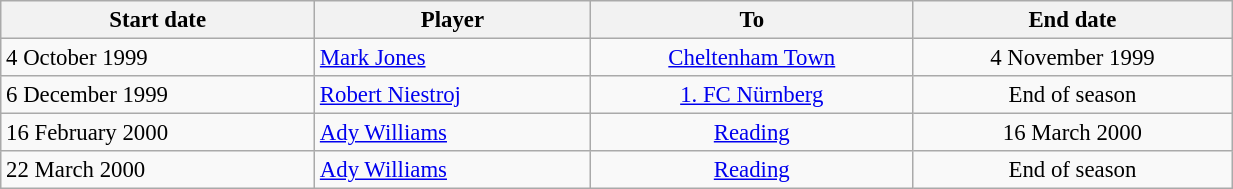<table class="wikitable" style="text-align:center; font-size:95%;width:65%; text-align:left">
<tr>
<th><strong>Start date</strong></th>
<th><strong>Player</strong></th>
<th><strong>To</strong></th>
<th><strong>End date</strong></th>
</tr>
<tr --->
<td>4 October 1999</td>
<td> <a href='#'>Mark Jones</a></td>
<td align="center"><a href='#'>Cheltenham Town</a></td>
<td align="center">4 November 1999</td>
</tr>
<tr --->
<td>6 December 1999</td>
<td> <a href='#'>Robert Niestroj</a></td>
<td align="center"> <a href='#'>1. FC Nürnberg</a></td>
<td align="center">End of season</td>
</tr>
<tr --->
<td>16 February 2000</td>
<td> <a href='#'>Ady Williams</a></td>
<td align="center"><a href='#'>Reading</a></td>
<td align="center">16 March 2000</td>
</tr>
<tr --->
<td>22 March 2000</td>
<td> <a href='#'>Ady Williams</a></td>
<td align="center"><a href='#'>Reading</a></td>
<td align="center">End of season</td>
</tr>
</table>
